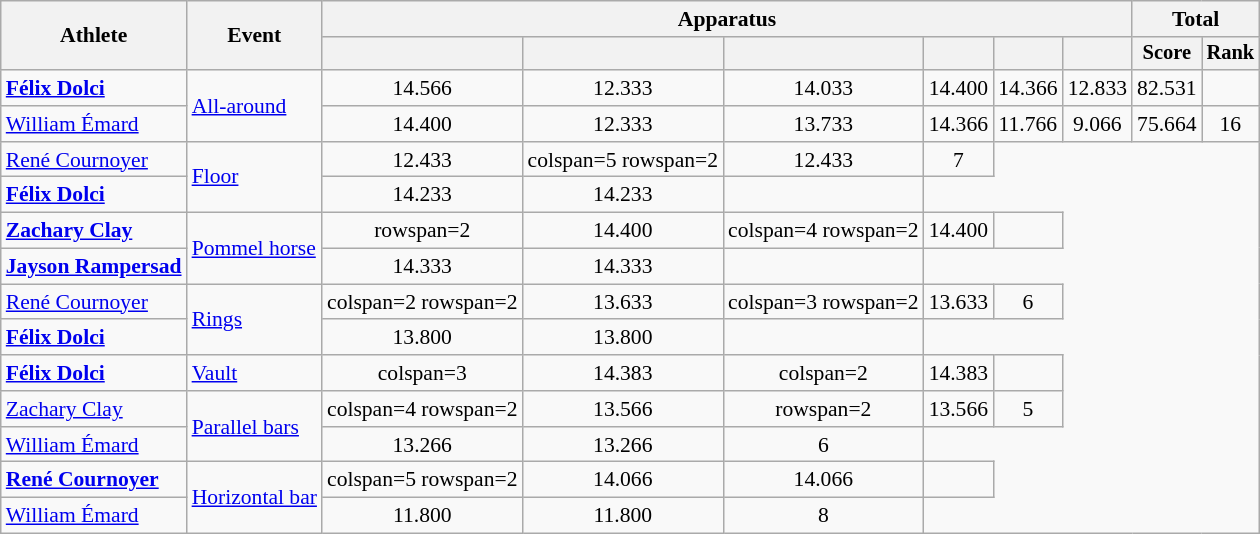<table class=wikitable style=font-size:90%;text-align:center>
<tr>
<th rowspan=2>Athlete</th>
<th rowspan=2>Event</th>
<th colspan=6>Apparatus</th>
<th colspan=2>Total</th>
</tr>
<tr style=font-size:95%>
<th></th>
<th></th>
<th></th>
<th></th>
<th></th>
<th></th>
<th>Score</th>
<th>Rank</th>
</tr>
<tr>
<td align=left><strong><a href='#'>Félix Dolci</a></strong></td>
<td align=left rowspan=2><a href='#'>All-around</a></td>
<td>14.566</td>
<td>12.333</td>
<td>14.033</td>
<td>14.400</td>
<td>14.366</td>
<td>12.833</td>
<td>82.531</td>
<td></td>
</tr>
<tr>
<td align=left><a href='#'>William Émard</a></td>
<td>14.400</td>
<td>12.333</td>
<td>13.733</td>
<td>14.366</td>
<td>11.766</td>
<td>9.066</td>
<td>75.664</td>
<td>16</td>
</tr>
<tr>
<td align=left><a href='#'>René Cournoyer</a></td>
<td align=left rowspan=2><a href='#'>Floor</a></td>
<td>12.433</td>
<td>colspan=5 rowspan=2 </td>
<td>12.433</td>
<td>7</td>
</tr>
<tr>
<td align=left><strong><a href='#'>Félix Dolci</a></strong></td>
<td>14.233</td>
<td>14.233</td>
<td></td>
</tr>
<tr>
<td align=left><strong><a href='#'>Zachary Clay</a></strong></td>
<td align=left rowspan=2><a href='#'>Pommel horse</a></td>
<td>rowspan=2 </td>
<td>14.400</td>
<td>colspan=4 rowspan=2 </td>
<td>14.400</td>
<td></td>
</tr>
<tr>
<td align=left><strong><a href='#'>Jayson Rampersad</a></strong></td>
<td>14.333</td>
<td>14.333</td>
<td></td>
</tr>
<tr>
<td align=left><a href='#'>René Cournoyer</a></td>
<td align=left rowspan=2><a href='#'>Rings</a></td>
<td>colspan=2 rowspan=2 </td>
<td>13.633</td>
<td>colspan=3 rowspan=2 </td>
<td>13.633</td>
<td>6</td>
</tr>
<tr>
<td align=left><strong><a href='#'>Félix Dolci</a></strong></td>
<td>13.800</td>
<td>13.800</td>
<td></td>
</tr>
<tr>
<td align=left><strong><a href='#'>Félix Dolci</a></strong></td>
<td align=left><a href='#'>Vault</a></td>
<td>colspan=3 </td>
<td>14.383</td>
<td>colspan=2 </td>
<td>14.383</td>
<td></td>
</tr>
<tr>
<td align=left><a href='#'>Zachary Clay</a></td>
<td align=left rowspan=2><a href='#'>Parallel bars</a></td>
<td>colspan=4 rowspan=2 </td>
<td>13.566</td>
<td>rowspan=2 </td>
<td>13.566</td>
<td>5</td>
</tr>
<tr>
<td align=left><a href='#'>William Émard</a></td>
<td>13.266</td>
<td>13.266</td>
<td>6</td>
</tr>
<tr>
<td align=left><strong><a href='#'>René Cournoyer</a></strong></td>
<td align=left rowspan=2><a href='#'>Horizontal bar</a></td>
<td>colspan=5 rowspan=2 </td>
<td>14.066</td>
<td>14.066</td>
<td></td>
</tr>
<tr>
<td align=left><a href='#'>William Émard</a></td>
<td>11.800</td>
<td>11.800</td>
<td>8</td>
</tr>
</table>
